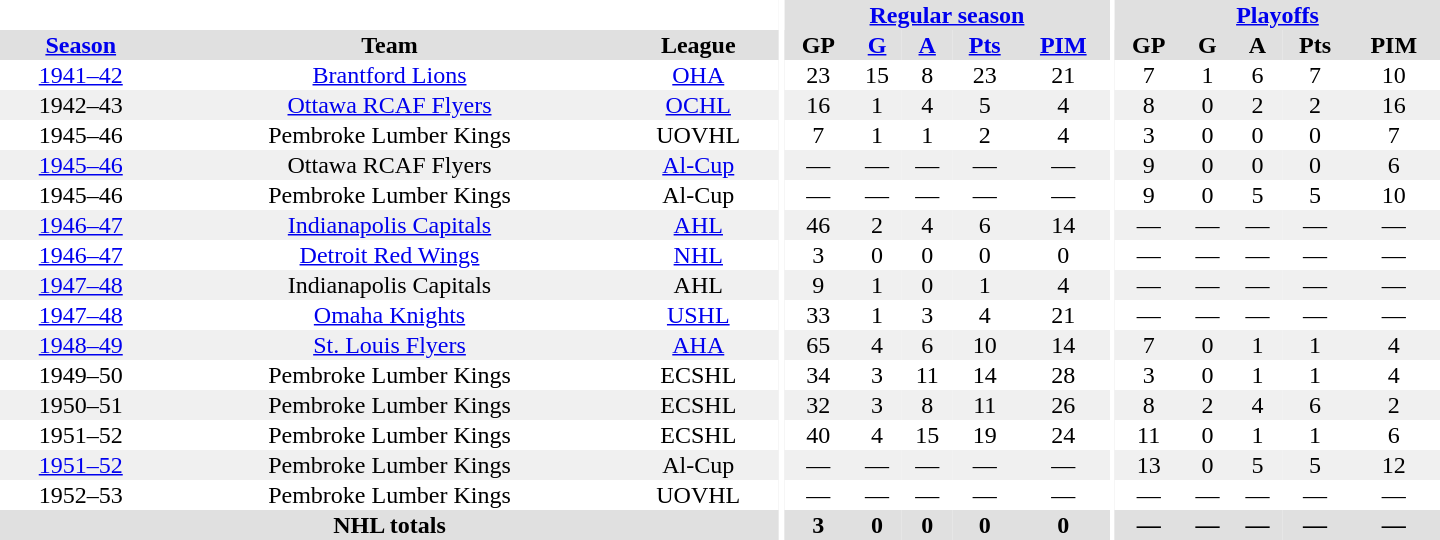<table border="0" cellpadding="1" cellspacing="0" style="text-align:center; width:60em">
<tr bgcolor="#e0e0e0">
<th colspan="3" bgcolor="#ffffff"></th>
<th rowspan="100" bgcolor="#ffffff"></th>
<th colspan="5"><a href='#'>Regular season</a></th>
<th rowspan="100" bgcolor="#ffffff"></th>
<th colspan="5"><a href='#'>Playoffs</a></th>
</tr>
<tr bgcolor="#e0e0e0">
<th><a href='#'>Season</a></th>
<th>Team</th>
<th>League</th>
<th>GP</th>
<th><a href='#'>G</a></th>
<th><a href='#'>A</a></th>
<th><a href='#'>Pts</a></th>
<th><a href='#'>PIM</a></th>
<th>GP</th>
<th>G</th>
<th>A</th>
<th>Pts</th>
<th>PIM</th>
</tr>
<tr>
<td><a href='#'>1941–42</a></td>
<td><a href='#'>Brantford Lions</a></td>
<td><a href='#'>OHA</a></td>
<td>23</td>
<td>15</td>
<td>8</td>
<td>23</td>
<td>21</td>
<td>7</td>
<td>1</td>
<td>6</td>
<td>7</td>
<td>10</td>
</tr>
<tr bgcolor="#f0f0f0">
<td>1942–43</td>
<td><a href='#'>Ottawa RCAF Flyers</a></td>
<td><a href='#'>OCHL</a></td>
<td>16</td>
<td>1</td>
<td>4</td>
<td>5</td>
<td>4</td>
<td>8</td>
<td>0</td>
<td>2</td>
<td>2</td>
<td>16</td>
</tr>
<tr>
<td>1945–46</td>
<td>Pembroke Lumber Kings</td>
<td>UOVHL</td>
<td>7</td>
<td>1</td>
<td>1</td>
<td>2</td>
<td>4</td>
<td>3</td>
<td>0</td>
<td>0</td>
<td>0</td>
<td>7</td>
</tr>
<tr bgcolor="#f0f0f0">
<td><a href='#'>1945–46</a></td>
<td>Ottawa RCAF Flyers</td>
<td><a href='#'>Al-Cup</a></td>
<td>—</td>
<td>—</td>
<td>—</td>
<td>—</td>
<td>—</td>
<td>9</td>
<td>0</td>
<td>0</td>
<td>0</td>
<td>6</td>
</tr>
<tr>
<td>1945–46</td>
<td>Pembroke Lumber Kings</td>
<td>Al-Cup</td>
<td>—</td>
<td>—</td>
<td>—</td>
<td>—</td>
<td>—</td>
<td>9</td>
<td>0</td>
<td>5</td>
<td>5</td>
<td>10</td>
</tr>
<tr bgcolor="#f0f0f0">
<td><a href='#'>1946–47</a></td>
<td><a href='#'>Indianapolis Capitals</a></td>
<td><a href='#'>AHL</a></td>
<td>46</td>
<td>2</td>
<td>4</td>
<td>6</td>
<td>14</td>
<td>—</td>
<td>—</td>
<td>—</td>
<td>—</td>
<td>—</td>
</tr>
<tr>
<td><a href='#'>1946–47</a></td>
<td><a href='#'>Detroit Red Wings</a></td>
<td><a href='#'>NHL</a></td>
<td>3</td>
<td>0</td>
<td>0</td>
<td>0</td>
<td>0</td>
<td>—</td>
<td>—</td>
<td>—</td>
<td>—</td>
<td>—</td>
</tr>
<tr bgcolor="#f0f0f0">
<td><a href='#'>1947–48</a></td>
<td>Indianapolis Capitals</td>
<td>AHL</td>
<td>9</td>
<td>1</td>
<td>0</td>
<td>1</td>
<td>4</td>
<td>—</td>
<td>—</td>
<td>—</td>
<td>—</td>
<td>—</td>
</tr>
<tr>
<td><a href='#'>1947–48</a></td>
<td><a href='#'>Omaha Knights</a></td>
<td><a href='#'>USHL</a></td>
<td>33</td>
<td>1</td>
<td>3</td>
<td>4</td>
<td>21</td>
<td>—</td>
<td>—</td>
<td>—</td>
<td>—</td>
<td>—</td>
</tr>
<tr bgcolor="#f0f0f0">
<td><a href='#'>1948–49</a></td>
<td><a href='#'>St. Louis Flyers</a></td>
<td><a href='#'>AHA</a></td>
<td>65</td>
<td>4</td>
<td>6</td>
<td>10</td>
<td>14</td>
<td>7</td>
<td>0</td>
<td>1</td>
<td>1</td>
<td>4</td>
</tr>
<tr>
<td>1949–50</td>
<td>Pembroke Lumber Kings</td>
<td>ECSHL</td>
<td>34</td>
<td>3</td>
<td>11</td>
<td>14</td>
<td>28</td>
<td>3</td>
<td>0</td>
<td>1</td>
<td>1</td>
<td>4</td>
</tr>
<tr bgcolor="#f0f0f0">
<td>1950–51</td>
<td>Pembroke Lumber Kings</td>
<td>ECSHL</td>
<td>32</td>
<td>3</td>
<td>8</td>
<td>11</td>
<td>26</td>
<td>8</td>
<td>2</td>
<td>4</td>
<td>6</td>
<td>2</td>
</tr>
<tr>
<td>1951–52</td>
<td>Pembroke Lumber Kings</td>
<td>ECSHL</td>
<td>40</td>
<td>4</td>
<td>15</td>
<td>19</td>
<td>24</td>
<td>11</td>
<td>0</td>
<td>1</td>
<td>1</td>
<td>6</td>
</tr>
<tr bgcolor="#f0f0f0">
<td><a href='#'>1951–52</a></td>
<td>Pembroke Lumber Kings</td>
<td>Al-Cup</td>
<td>—</td>
<td>—</td>
<td>—</td>
<td>—</td>
<td>—</td>
<td>13</td>
<td>0</td>
<td>5</td>
<td>5</td>
<td>12</td>
</tr>
<tr>
<td>1952–53</td>
<td>Pembroke Lumber Kings</td>
<td>UOVHL</td>
<td>—</td>
<td>—</td>
<td>—</td>
<td>—</td>
<td>—</td>
<td>—</td>
<td>—</td>
<td>—</td>
<td>—</td>
<td>—</td>
</tr>
<tr bgcolor="#e0e0e0">
<th colspan="3">NHL totals</th>
<th>3</th>
<th>0</th>
<th>0</th>
<th>0</th>
<th>0</th>
<th>—</th>
<th>—</th>
<th>—</th>
<th>—</th>
<th>—</th>
</tr>
</table>
